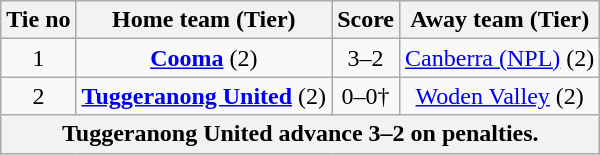<table class="wikitable" style="text-align:center">
<tr>
<th>Tie no</th>
<th>Home team (Tier)</th>
<th>Score</th>
<th>Away team (Tier)</th>
</tr>
<tr>
<td>1</td>
<td><strong><a href='#'>Cooma</a></strong> (2)</td>
<td>3–2</td>
<td><a href='#'>Canberra (NPL)</a> (2)</td>
</tr>
<tr>
<td>2</td>
<td><strong><a href='#'>Tuggeranong United</a></strong> (2)</td>
<td>0–0†</td>
<td><a href='#'>Woden Valley</a> (2)</td>
</tr>
<tr>
<th colspan=4>Tuggeranong United advance 3–2 on penalties.</th>
</tr>
</table>
